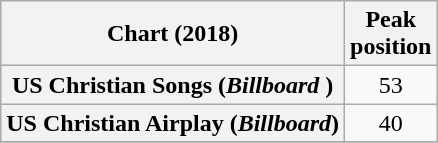<table class="wikitable plainrowheaders" style="text-align:center">
<tr>
<th scope="col">Chart (2018)</th>
<th scope="col">Peak<br>position</th>
</tr>
<tr>
<th scope="row">US Christian Songs (<em>Billboard </em>)</th>
<td>53</td>
</tr>
<tr>
<th scope="row">US Christian Airplay (<em>Billboard</em>)</th>
<td>40</td>
</tr>
<tr>
</tr>
</table>
